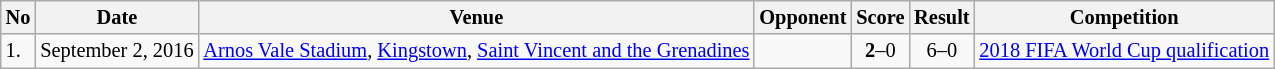<table class="wikitable" style="font-size:85%;">
<tr>
<th>No</th>
<th>Date</th>
<th>Venue</th>
<th>Opponent</th>
<th>Score</th>
<th>Result</th>
<th>Competition</th>
</tr>
<tr>
<td>1.</td>
<td>September 2, 2016</td>
<td><a href='#'>Arnos Vale Stadium</a>, <a href='#'>Kingstown</a>, <a href='#'>Saint Vincent and the Grenadines</a></td>
<td></td>
<td align=center><strong>2</strong>–0</td>
<td align=center>6–0</td>
<td><a href='#'>2018 FIFA World Cup qualification</a></td>
</tr>
</table>
